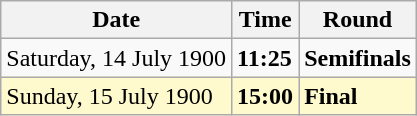<table class="wikitable">
<tr>
<th>Date</th>
<th>Time</th>
<th>Round</th>
</tr>
<tr>
<td>Saturday, 14 July 1900</td>
<td><strong>11:25</strong></td>
<td><strong>Semifinals</strong></td>
</tr>
<tr style=background:lemonchiffon>
<td>Sunday, 15 July 1900</td>
<td><strong>15:00</strong></td>
<td><strong>Final</strong></td>
</tr>
</table>
